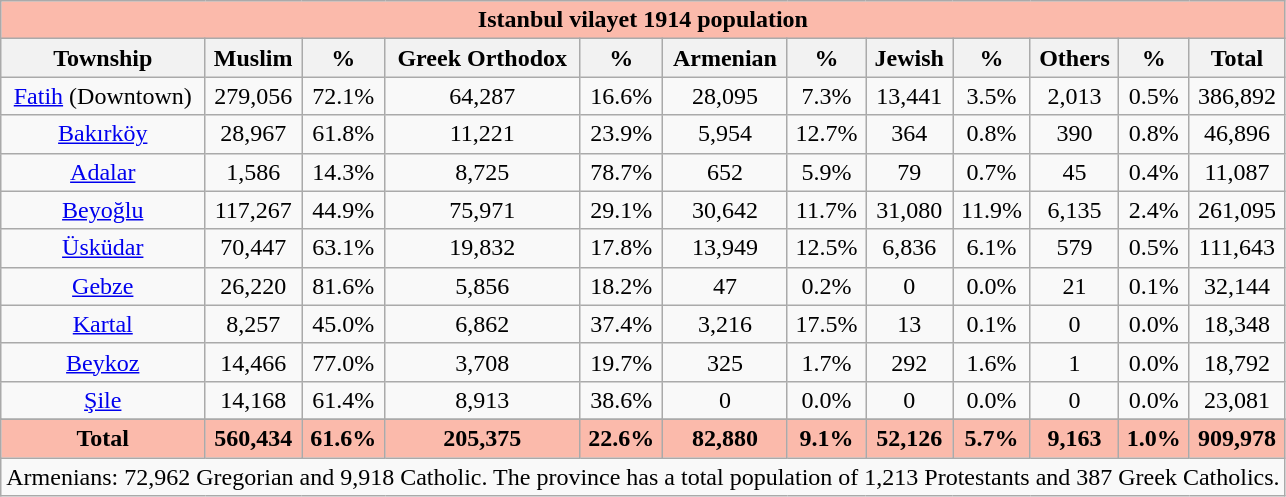<table class="wikitable" style="text-align: center;">
<tr bgcolor=#fBBAAB>
<td colspan=16 align="center"><strong> Istanbul vilayet 1914 population</strong> </td>
</tr>
<tr>
<th>Township</th>
<th>Muslim</th>
<th>%</th>
<th>Greek Orthodox</th>
<th>%</th>
<th>Armenian</th>
<th>%</th>
<th>Jewish</th>
<th>%</th>
<th>Others</th>
<th>%</th>
<th>Total</th>
</tr>
<tr>
<td><a href='#'>Fatih</a> (Downtown)</td>
<td>279,056</td>
<td>72.1%</td>
<td>64,287</td>
<td>16.6%</td>
<td>28,095</td>
<td>7.3%</td>
<td>13,441</td>
<td>3.5%</td>
<td>2,013</td>
<td>0.5%</td>
<td>386,892</td>
</tr>
<tr>
<td><a href='#'>Bakırköy</a></td>
<td>28,967</td>
<td>61.8%</td>
<td>11,221</td>
<td>23.9%</td>
<td>5,954</td>
<td>12.7%</td>
<td>364</td>
<td>0.8%</td>
<td>390</td>
<td>0.8%</td>
<td>46,896</td>
</tr>
<tr>
<td><a href='#'>Adalar</a></td>
<td>1,586</td>
<td>14.3%</td>
<td>8,725</td>
<td>78.7%</td>
<td>652</td>
<td>5.9%</td>
<td>79</td>
<td>0.7%</td>
<td>45</td>
<td>0.4%</td>
<td>11,087</td>
</tr>
<tr>
<td><a href='#'>Beyoğlu</a></td>
<td>117,267</td>
<td>44.9%</td>
<td>75,971</td>
<td>29.1%</td>
<td>30,642</td>
<td>11.7%</td>
<td>31,080</td>
<td>11.9%</td>
<td>6,135</td>
<td>2.4%</td>
<td>261,095</td>
</tr>
<tr>
<td><a href='#'>Üsküdar</a></td>
<td>70,447</td>
<td>63.1%</td>
<td>19,832</td>
<td>17.8%</td>
<td>13,949</td>
<td>12.5%</td>
<td>6,836</td>
<td>6.1%</td>
<td>579</td>
<td>0.5%</td>
<td>111,643</td>
</tr>
<tr>
<td><a href='#'>Gebze</a></td>
<td>26,220</td>
<td>81.6%</td>
<td>5,856</td>
<td>18.2%</td>
<td>47</td>
<td>0.2%</td>
<td>0</td>
<td>0.0%</td>
<td>21</td>
<td>0.1%</td>
<td>32,144</td>
</tr>
<tr>
<td><a href='#'>Kartal</a></td>
<td>8,257</td>
<td>45.0%</td>
<td>6,862</td>
<td>37.4%</td>
<td>3,216</td>
<td>17.5%</td>
<td>13</td>
<td>0.1%</td>
<td>0</td>
<td>0.0%</td>
<td>18,348</td>
</tr>
<tr>
<td><a href='#'>Beykoz</a></td>
<td>14,466</td>
<td>77.0%</td>
<td>3,708</td>
<td>19.7%</td>
<td>325</td>
<td>1.7%</td>
<td>292</td>
<td>1.6%</td>
<td>1</td>
<td>0.0%</td>
<td>18,792</td>
</tr>
<tr>
<td><a href='#'>Şile</a></td>
<td>14,168</td>
<td>61.4%</td>
<td>8,913</td>
<td>38.6%</td>
<td>0</td>
<td>0.0%</td>
<td>0</td>
<td>0.0%</td>
<td>0</td>
<td>0.0%</td>
<td>23,081</td>
</tr>
<tr>
</tr>
<tr align="center">
</tr>
<tr bgcolor=#fBBAAB align="center">
<td><strong>Total</strong></td>
<td><strong> 560,434 </strong></td>
<td><strong>61.6%</strong></td>
<td><strong>205,375  </strong></td>
<td><strong>22.6%</strong></td>
<td><strong>82,880</strong></td>
<td><strong>9.1%</strong></td>
<td><strong>52,126 </strong></td>
<td><strong>5.7%</strong></td>
<td><strong>9,163</strong></td>
<td><strong>1.0%</strong></td>
<td><strong>909,978</strong></td>
</tr>
<tr>
<td colspan="16">Armenians: 72,962 Gregorian and 9,918 Catholic. The province has a total population of 1,213 Protestants and 387 Greek Catholics.</td>
</tr>
</table>
